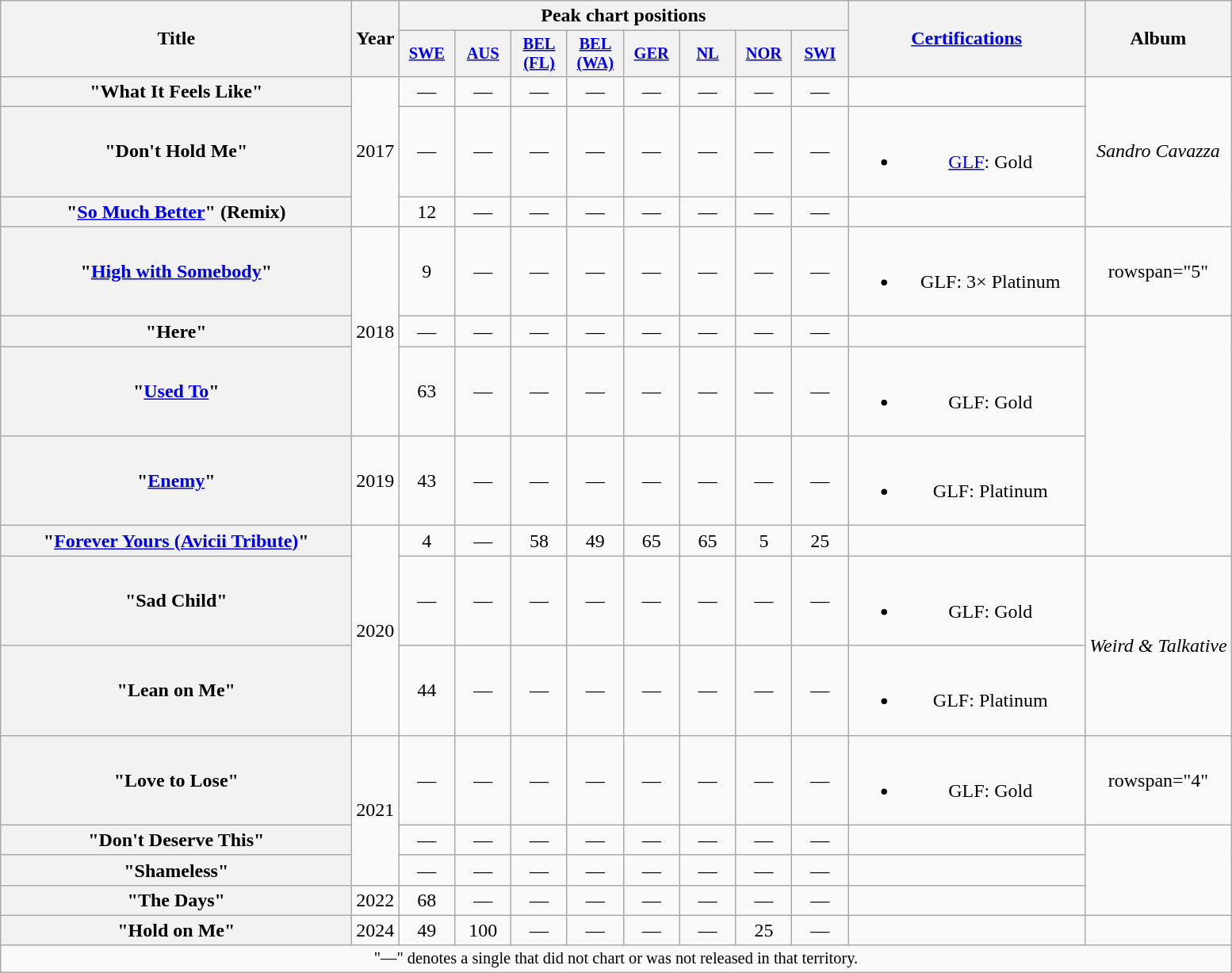<table class="wikitable plainrowheaders" style="text-align:center;">
<tr>
<th scope="col" rowspan="2" style="width:18em;">Title</th>
<th scope="col" rowspan="2" style="width:1em;">Year</th>
<th scope="col" colspan="8">Peak chart positions</th>
<th scope="col" rowspan="2" style="width:12em;"><a href='#'>Certifications</a></th>
<th scope="col" rowspan="2">Album</th>
</tr>
<tr>
<th scope="col" style="width:3em;font-size:85%;"><a href='#'>SWE</a><br></th>
<th scope="col" style="width:3em;font-size:85%;"><a href='#'>AUS</a><br></th>
<th scope="col" style="width:3em;font-size:85%;"><a href='#'>BEL<br>(FL)</a><br></th>
<th scope="col" style="width:3em;font-size:85%;"><a href='#'>BEL<br>(WA)</a><br></th>
<th scope="col" style="width:3em;font-size:85%;"><a href='#'>GER</a><br></th>
<th scope="col" style="width:3em;font-size:85%;"><a href='#'>NL</a><br></th>
<th scope="col" style="width:3em;font-size:85%;"><a href='#'>NOR</a><br></th>
<th scope="col" style="width:3em;font-size:85%;"><a href='#'>SWI</a><br></th>
</tr>
<tr>
<th scope="row">"What It Feels Like"</th>
<td rowspan="3">2017</td>
<td>—</td>
<td>—</td>
<td>—</td>
<td>—</td>
<td>—</td>
<td>—</td>
<td>—</td>
<td>—</td>
<td></td>
<td rowspan="3"><em>Sandro Cavazza</em></td>
</tr>
<tr>
<th scope="row">"Don't Hold Me"</th>
<td>—</td>
<td>—</td>
<td>—</td>
<td>—</td>
<td>—</td>
<td>—</td>
<td>—</td>
<td>—</td>
<td><br><ul><li><a href='#'>GLF</a>: Gold</li></ul></td>
</tr>
<tr>
<th scope="row">"<a href='#'>So Much Better</a>" (Remix)</th>
<td>12</td>
<td>—</td>
<td>—</td>
<td>—</td>
<td>—</td>
<td>—</td>
<td>—</td>
<td>—</td>
<td></td>
</tr>
<tr>
<th scope="row">"<a href='#'>High with Somebody</a>"<br></th>
<td rowspan="3">2018</td>
<td>9</td>
<td>—</td>
<td>—</td>
<td>—</td>
<td>—</td>
<td>—</td>
<td>—</td>
<td>—</td>
<td><br><ul><li>GLF: 3× Platinum</li></ul></td>
<td>rowspan="5" </td>
</tr>
<tr>
<th scope="row">"Here"</th>
<td>—</td>
<td>—</td>
<td>—</td>
<td>—</td>
<td>—</td>
<td>—</td>
<td>—</td>
<td>—</td>
<td></td>
</tr>
<tr>
<th scope="row">"<a href='#'>Used To</a>"<br></th>
<td>63</td>
<td>—</td>
<td>—</td>
<td>—</td>
<td>—</td>
<td>—</td>
<td>—</td>
<td>—</td>
<td><br><ul><li>GLF: Gold</li></ul></td>
</tr>
<tr>
<th scope="row">"<a href='#'>Enemy</a>"</th>
<td>2019</td>
<td>43</td>
<td>—</td>
<td>—</td>
<td>—</td>
<td>—</td>
<td>—</td>
<td>—</td>
<td>—</td>
<td><br><ul><li>GLF: Platinum</li></ul></td>
</tr>
<tr>
<th scope="row">"<a href='#'>Forever Yours (Avicii Tribute)</a>"<br></th>
<td rowspan="3">2020</td>
<td>4</td>
<td>—</td>
<td>58</td>
<td>49</td>
<td>65</td>
<td>65</td>
<td>5</td>
<td>25</td>
<td></td>
</tr>
<tr>
<th scope="row">"Sad Child"<br></th>
<td>—</td>
<td>—</td>
<td>—</td>
<td>—</td>
<td>—</td>
<td>—</td>
<td>—</td>
<td>—</td>
<td><br><ul><li>GLF: Gold</li></ul></td>
<td rowspan="2"><em>Weird & Talkative</em></td>
</tr>
<tr>
<th scope="row">"Lean on Me"</th>
<td>44</td>
<td>—</td>
<td>—</td>
<td>—</td>
<td>—</td>
<td>—</td>
<td>—</td>
<td>—</td>
<td><br><ul><li>GLF: Platinum</li></ul></td>
</tr>
<tr>
<th scope="row">"Love to Lose"<br></th>
<td rowspan="3">2021</td>
<td>—</td>
<td>—</td>
<td>—</td>
<td>—</td>
<td>—</td>
<td>—</td>
<td>—</td>
<td>—</td>
<td><br><ul><li>GLF: Gold</li></ul></td>
<td>rowspan="4" </td>
</tr>
<tr>
<th scope="row">"Don't Deserve This"<br></th>
<td>—</td>
<td>—</td>
<td>—</td>
<td>—</td>
<td>—</td>
<td>—</td>
<td>—</td>
<td>—</td>
<td></td>
</tr>
<tr>
<th scope="row">"Shameless"</th>
<td>—</td>
<td>—</td>
<td>—</td>
<td>—</td>
<td>—</td>
<td>—</td>
<td>—</td>
<td>—</td>
<td></td>
</tr>
<tr>
<th scope="row">"The Days"</th>
<td>2022</td>
<td>68</td>
<td>—</td>
<td>—</td>
<td>—</td>
<td>—</td>
<td>—</td>
<td>—</td>
<td>—</td>
<td></td>
</tr>
<tr>
<th scope="row">"Hold on Me"<br></th>
<td>2024</td>
<td>49</td>
<td>100</td>
<td>—</td>
<td>—</td>
<td>—</td>
<td>—</td>
<td>25</td>
<td>—</td>
<td></td>
<td></td>
</tr>
<tr>
<td colspan="20" style="font-size:85%">"—" denotes a single that did not chart or was not released in that territory.</td>
</tr>
</table>
